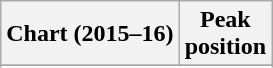<table class="wikitable sortable plainrowheaders" style="text-align:center">
<tr>
<th scope="col">Chart (2015–16)</th>
<th scope="col">Peak<br> position</th>
</tr>
<tr>
</tr>
<tr>
</tr>
<tr>
</tr>
</table>
